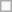<table class="wikitable">
<tr>
<td height:20px; width:20px"></td>
</tr>
</table>
